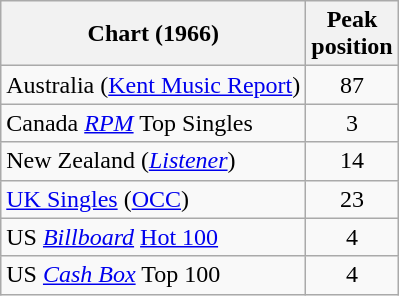<table class="wikitable sortable">
<tr>
<th>Chart (1966)</th>
<th>Peak<br>position</th>
</tr>
<tr>
<td>Australia (<a href='#'>Kent Music Report</a>)</td>
<td style="text-align:center;">87</td>
</tr>
<tr>
<td>Canada <em><a href='#'>RPM</a></em> Top Singles</td>
<td style="text-align:center;">3</td>
</tr>
<tr>
<td>New Zealand (<em><a href='#'>Listener</a></em>)</td>
<td style="text-align:center;">14</td>
</tr>
<tr>
<td><a href='#'>UK Singles</a> (<a href='#'>OCC</a>)</td>
<td style="text-align:center;">23</td>
</tr>
<tr>
<td>US <em><a href='#'>Billboard</a></em> <a href='#'>Hot 100</a></td>
<td style="text-align:center;">4</td>
</tr>
<tr>
<td>US <a href='#'><em>Cash Box</em></a> Top 100</td>
<td style="text-align:center;">4</td>
</tr>
</table>
